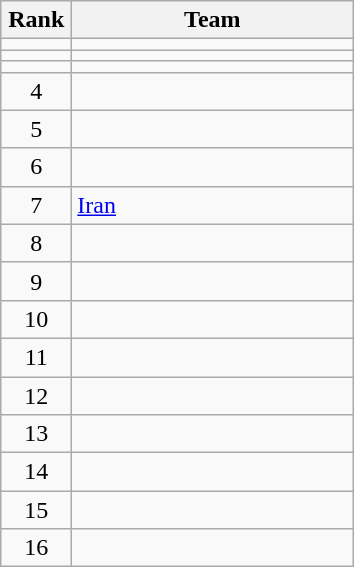<table class="wikitable" style="text-align: center;">
<tr>
<th width=40>Rank</th>
<th width=180>Team</th>
</tr>
<tr>
<td></td>
<td style="text-align: left;"></td>
</tr>
<tr>
<td></td>
<td style="text-align: left;"></td>
</tr>
<tr>
<td></td>
<td style="text-align: left;"></td>
</tr>
<tr>
<td>4</td>
<td style="text-align: left;"></td>
</tr>
<tr>
<td>5</td>
<td style="text-align: left;"></td>
</tr>
<tr>
<td>6</td>
<td style="text-align: left;"></td>
</tr>
<tr>
<td>7</td>
<td style="text-align: left;"> <a href='#'>Iran</a></td>
</tr>
<tr>
<td>8</td>
<td style="text-align: left;"></td>
</tr>
<tr>
<td>9</td>
<td style="text-align: left;"></td>
</tr>
<tr>
<td>10</td>
<td style="text-align: left;"></td>
</tr>
<tr>
<td>11</td>
<td style="text-align: left;"></td>
</tr>
<tr>
<td>12</td>
<td style="text-align: left;"></td>
</tr>
<tr>
<td>13</td>
<td style="text-align: left;"></td>
</tr>
<tr>
<td>14</td>
<td style="text-align: left;"></td>
</tr>
<tr>
<td>15</td>
<td style="text-align: left;"></td>
</tr>
<tr>
<td>16</td>
<td style="text-align: left;"></td>
</tr>
</table>
